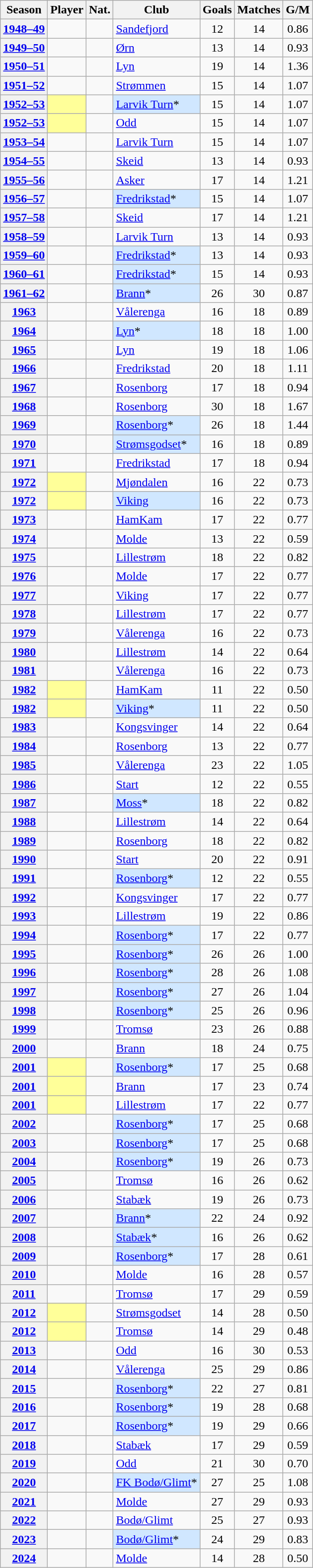<table class="wikitable sortable plainrowheaders">
<tr>
<th scope=col>Season</th>
<th scope=col>Player</th>
<th scope=col>Nat.</th>
<th scope=col>Club</th>
<th scope=col>Goals</th>
<th scope=col>Matches</th>
<th scope=col>G/M</th>
</tr>
<tr>
<th scope=row><a href='#'>1948–49</a></th>
<td></td>
<td></td>
<td><a href='#'>Sandefjord</a></td>
<td align=center>12</td>
<td align=center>14</td>
<td align=center>0.86</td>
</tr>
<tr>
<th scope=row><a href='#'>1949–50</a></th>
<td></td>
<td></td>
<td><a href='#'>Ørn</a></td>
<td align=center>13</td>
<td align=center>14</td>
<td align=center>0.93</td>
</tr>
<tr>
<th scope=row><a href='#'>1950–51</a></th>
<td></td>
<td></td>
<td><a href='#'>Lyn</a></td>
<td align=center>19</td>
<td align=center>14</td>
<td align=center>1.36</td>
</tr>
<tr>
<th scope=row><a href='#'>1951–52</a></th>
<td></td>
<td></td>
<td><a href='#'>Strømmen</a></td>
<td align=center>15</td>
<td align=center>14</td>
<td align=center>1.07</td>
</tr>
<tr>
<th scope=row><a href='#'>1952–53</a></th>
<td style="background-color: #FFFF99"></td>
<td></td>
<td style="background-color: #D0E7FF"><a href='#'>Larvik Turn</a>*</td>
<td align=center>15</td>
<td align=center>14</td>
<td align=center>1.07</td>
</tr>
<tr>
<th scope=row><a href='#'>1952–53</a></th>
<td style="background-color: #FFFF99"></td>
<td></td>
<td><a href='#'>Odd</a></td>
<td align=center>15</td>
<td align=center>14</td>
<td align=center>1.07</td>
</tr>
<tr>
<th scope=row><a href='#'>1953–54</a></th>
<td></td>
<td></td>
<td><a href='#'>Larvik Turn</a></td>
<td align=center>15</td>
<td align=center>14</td>
<td align=center>1.07</td>
</tr>
<tr>
<th scope=row><a href='#'>1954–55</a></th>
<td></td>
<td></td>
<td><a href='#'>Skeid</a></td>
<td align=center>13</td>
<td align=center>14</td>
<td align=center>0.93</td>
</tr>
<tr>
<th scope=row><a href='#'>1955–56</a></th>
<td></td>
<td></td>
<td><a href='#'>Asker</a></td>
<td align=center>17</td>
<td align=center>14</td>
<td align=center>1.21</td>
</tr>
<tr>
<th scope=row><a href='#'>1956–57</a></th>
<td></td>
<td></td>
<td style="background-color: #D0E7FF"><a href='#'>Fredrikstad</a>*</td>
<td align=center>15</td>
<td align=center>14</td>
<td align=center>1.07</td>
</tr>
<tr>
<th scope=row><a href='#'>1957–58</a></th>
<td></td>
<td></td>
<td><a href='#'>Skeid</a></td>
<td align=center>17</td>
<td align=center>14</td>
<td align=center>1.21</td>
</tr>
<tr>
<th scope=row><a href='#'>1958–59</a></th>
<td></td>
<td></td>
<td><a href='#'>Larvik Turn</a></td>
<td align=center>13</td>
<td align=center>14</td>
<td align=center>0.93</td>
</tr>
<tr>
<th scope=row><a href='#'>1959–60</a></th>
<td></td>
<td></td>
<td style="background-color: #D0E7FF"><a href='#'>Fredrikstad</a>*</td>
<td align=center>13</td>
<td align=center>14</td>
<td align=center>0.93</td>
</tr>
<tr>
<th scope=row><a href='#'>1960–61</a></th>
<td></td>
<td></td>
<td style="background-color: #D0E7FF"><a href='#'>Fredrikstad</a>*</td>
<td align=center>15</td>
<td align=center>14</td>
<td align=center>0.93</td>
</tr>
<tr>
<th scope=row><a href='#'>1961–62</a></th>
<td></td>
<td></td>
<td style="background-color: #D0E7FF"><a href='#'>Brann</a>*</td>
<td align=center>26</td>
<td align=center>30</td>
<td align=center>0.87</td>
</tr>
<tr>
<th scope=row><a href='#'>1963</a></th>
<td></td>
<td></td>
<td><a href='#'>Vålerenga</a></td>
<td align=center>16</td>
<td align=center>18</td>
<td align=center>0.89</td>
</tr>
<tr>
<th scope=row><a href='#'>1964</a></th>
<td></td>
<td></td>
<td style="background-color: #D0E7FF"><a href='#'>Lyn</a>*</td>
<td align=center>18</td>
<td align=center>18</td>
<td align=center>1.00</td>
</tr>
<tr>
<th scope=row><a href='#'>1965</a></th>
<td></td>
<td></td>
<td><a href='#'>Lyn</a></td>
<td align=center>19</td>
<td align=center>18</td>
<td align=center>1.06</td>
</tr>
<tr>
<th scope=row><a href='#'>1966</a></th>
<td></td>
<td></td>
<td><a href='#'>Fredrikstad</a></td>
<td align=center>20</td>
<td align=center>18</td>
<td align=center>1.11</td>
</tr>
<tr>
<th scope=row><a href='#'>1967</a></th>
<td></td>
<td></td>
<td><a href='#'>Rosenborg</a></td>
<td align=center>17</td>
<td align=center>18</td>
<td align=center>0.94</td>
</tr>
<tr>
<th scope=row><a href='#'>1968</a></th>
<td></td>
<td></td>
<td><a href='#'>Rosenborg</a></td>
<td align=center>30</td>
<td align=center>18</td>
<td align=center>1.67</td>
</tr>
<tr>
<th scope=row><a href='#'>1969</a></th>
<td></td>
<td></td>
<td style="background-color: #D0E7FF"><a href='#'>Rosenborg</a>*</td>
<td align=center>26</td>
<td align=center>18</td>
<td align=center>1.44</td>
</tr>
<tr>
<th scope=row><a href='#'>1970</a></th>
<td></td>
<td></td>
<td style="background-color: #D0E7FF"><a href='#'>Strømsgodset</a>*</td>
<td align=center>16</td>
<td align=center>18</td>
<td align=center>0.89</td>
</tr>
<tr>
<th scope=row><a href='#'>1971</a></th>
<td></td>
<td></td>
<td><a href='#'>Fredrikstad</a></td>
<td align=center>17</td>
<td align=center>18</td>
<td align=center>0.94</td>
</tr>
<tr>
<th scope=row><a href='#'>1972</a></th>
<td style="background-color: #FFFF99"></td>
<td></td>
<td><a href='#'>Mjøndalen</a></td>
<td align=center>16</td>
<td align=center>22</td>
<td align=center>0.73</td>
</tr>
<tr>
<th scope=row><a href='#'>1972</a></th>
<td style="background-color: #FFFF99"></td>
<td></td>
<td style="background-color: #D0E7FF"><a href='#'>Viking</a></td>
<td align=center>16</td>
<td align=center>22</td>
<td align=center>0.73</td>
</tr>
<tr>
<th scope=row><a href='#'>1973</a></th>
<td></td>
<td></td>
<td><a href='#'>HamKam</a></td>
<td align=center>17</td>
<td align=center>22</td>
<td align=center>0.77</td>
</tr>
<tr>
<th scope=row><a href='#'>1974</a></th>
<td></td>
<td></td>
<td><a href='#'>Molde</a></td>
<td align=center>13</td>
<td align=center>22</td>
<td align=center>0.59</td>
</tr>
<tr>
<th scope=row><a href='#'>1975</a></th>
<td></td>
<td></td>
<td><a href='#'>Lillestrøm</a></td>
<td align=center>18</td>
<td align=center>22</td>
<td align=center>0.82</td>
</tr>
<tr>
<th scope=row><a href='#'>1976</a></th>
<td></td>
<td></td>
<td><a href='#'>Molde</a></td>
<td align=center>17</td>
<td align=center>22</td>
<td align=center>0.77</td>
</tr>
<tr>
<th scope=row><a href='#'>1977</a></th>
<td></td>
<td></td>
<td><a href='#'>Viking</a></td>
<td align=center>17</td>
<td align=center>22</td>
<td align=center>0.77</td>
</tr>
<tr>
<th scope=row><a href='#'>1978</a></th>
<td></td>
<td></td>
<td><a href='#'>Lillestrøm</a></td>
<td align=center>17</td>
<td align=center>22</td>
<td align=center>0.77</td>
</tr>
<tr>
<th scope=row><a href='#'>1979</a></th>
<td></td>
<td></td>
<td><a href='#'>Vålerenga</a></td>
<td align=center>16</td>
<td align=center>22</td>
<td align=center>0.73</td>
</tr>
<tr>
<th scope=row><a href='#'>1980</a></th>
<td></td>
<td></td>
<td><a href='#'>Lillestrøm</a></td>
<td align=center>14</td>
<td align=center>22</td>
<td align=center>0.64</td>
</tr>
<tr>
<th scope=row><a href='#'>1981</a></th>
<td></td>
<td></td>
<td><a href='#'>Vålerenga</a></td>
<td align=center>16</td>
<td align=center>22</td>
<td align=center>0.73</td>
</tr>
<tr>
<th scope=row><a href='#'>1982</a></th>
<td style="background-color: #FFFF99"></td>
<td></td>
<td><a href='#'>HamKam</a></td>
<td align=center>11</td>
<td align=center>22</td>
<td align=center>0.50</td>
</tr>
<tr>
<th scope=row><a href='#'>1982</a></th>
<td style="background-color: #FFFF99"></td>
<td></td>
<td style="background-color: #D0E7FF"><a href='#'>Viking</a>*</td>
<td align=center>11</td>
<td align=center>22</td>
<td align=center>0.50</td>
</tr>
<tr>
<th scope=row><a href='#'>1983</a></th>
<td></td>
<td></td>
<td><a href='#'>Kongsvinger</a></td>
<td align=center>14</td>
<td align=center>22</td>
<td align=center>0.64</td>
</tr>
<tr>
<th scope=row><a href='#'>1984</a></th>
<td></td>
<td></td>
<td><a href='#'>Rosenborg</a></td>
<td align=center>13</td>
<td align=center>22</td>
<td align=center>0.77</td>
</tr>
<tr>
<th scope=row><a href='#'>1985</a></th>
<td></td>
<td></td>
<td><a href='#'>Vålerenga</a></td>
<td align=center>23</td>
<td align=center>22</td>
<td align=center>1.05</td>
</tr>
<tr>
<th scope=row><a href='#'>1986</a></th>
<td></td>
<td></td>
<td><a href='#'>Start</a></td>
<td align=center>12</td>
<td align=center>22</td>
<td align=center>0.55</td>
</tr>
<tr>
<th scope=row><a href='#'>1987</a></th>
<td></td>
<td></td>
<td style="background-color: #D0E7FF"><a href='#'>Moss</a>*</td>
<td align=center>18</td>
<td align=center>22</td>
<td align=center>0.82</td>
</tr>
<tr>
<th scope=row><a href='#'>1988</a></th>
<td></td>
<td></td>
<td><a href='#'>Lillestrøm</a></td>
<td align=center>14</td>
<td align=center>22</td>
<td align=center>0.64</td>
</tr>
<tr>
<th scope=row><a href='#'>1989</a></th>
<td></td>
<td></td>
<td><a href='#'>Rosenborg</a></td>
<td align=center>18</td>
<td align=center>22</td>
<td align=center>0.82</td>
</tr>
<tr>
<th scope=row><a href='#'>1990</a></th>
<td></td>
<td></td>
<td><a href='#'>Start</a></td>
<td align=center>20</td>
<td align=center>22</td>
<td align=center>0.91</td>
</tr>
<tr>
<th scope=row><a href='#'>1991</a></th>
<td></td>
<td></td>
<td style="background-color: #D0E7FF"><a href='#'>Rosenborg</a>*</td>
<td align=center>12</td>
<td align=center>22</td>
<td align=center>0.55</td>
</tr>
<tr>
<th scope=row><a href='#'>1992</a></th>
<td></td>
<td></td>
<td><a href='#'>Kongsvinger</a></td>
<td align=center>17</td>
<td align=center>22</td>
<td align=center>0.77</td>
</tr>
<tr>
<th scope=row><a href='#'>1993</a></th>
<td></td>
<td></td>
<td><a href='#'>Lillestrøm</a></td>
<td align=center>19</td>
<td align=center>22</td>
<td align=center>0.86</td>
</tr>
<tr>
<th scope=row><a href='#'>1994</a></th>
<td></td>
<td></td>
<td style="background-color: #D0E7FF"><a href='#'>Rosenborg</a>*</td>
<td align=center>17</td>
<td align=center>22</td>
<td align=center>0.77</td>
</tr>
<tr>
<th scope=row><a href='#'>1995</a></th>
<td></td>
<td></td>
<td style="background-color: #D0E7FF"><a href='#'>Rosenborg</a>*</td>
<td align=center>26</td>
<td align=center>26</td>
<td align=center>1.00</td>
</tr>
<tr>
<th scope=row><a href='#'>1996</a></th>
<td></td>
<td></td>
<td style="background-color: #D0E7FF"><a href='#'>Rosenborg</a>*</td>
<td align=center>28</td>
<td align=center>26</td>
<td align=center>1.08</td>
</tr>
<tr>
<th scope=row><a href='#'>1997</a></th>
<td></td>
<td></td>
<td style="background-color: #D0E7FF"><a href='#'>Rosenborg</a>*</td>
<td align=center>27</td>
<td align=center>26</td>
<td align=center>1.04</td>
</tr>
<tr>
<th scope=row><a href='#'>1998</a></th>
<td></td>
<td></td>
<td style="background-color: #D0E7FF"><a href='#'>Rosenborg</a>*</td>
<td align=center>25</td>
<td align=center>26</td>
<td align=center>0.96</td>
</tr>
<tr>
<th scope=row><a href='#'>1999</a></th>
<td></td>
<td></td>
<td><a href='#'>Tromsø</a></td>
<td align=center>23</td>
<td align=center>26</td>
<td align=center>0.88</td>
</tr>
<tr>
<th scope=row><a href='#'>2000</a></th>
<td></td>
<td></td>
<td><a href='#'>Brann</a></td>
<td align=center>18</td>
<td align=center>24</td>
<td align=center>0.75</td>
</tr>
<tr>
<th scope=row><a href='#'>2001</a></th>
<td style="background-color: #FFFF99"></td>
<td></td>
<td style="background-color: #D0E7FF"><a href='#'>Rosenborg</a>*</td>
<td align=center>17</td>
<td align=center>25</td>
<td align=center>0.68</td>
</tr>
<tr>
<th scope=row><a href='#'>2001</a></th>
<td style="background-color: #FFFF99"></td>
<td></td>
<td><a href='#'>Brann</a></td>
<td align=center>17</td>
<td align=center>23</td>
<td align=center>0.74</td>
</tr>
<tr>
<th scope=row><a href='#'>2001</a></th>
<td style="background-color: #FFFF99"></td>
<td></td>
<td><a href='#'>Lillestrøm</a></td>
<td align=center>17</td>
<td align=center>22</td>
<td align=center>0.77</td>
</tr>
<tr>
<th scope=row><a href='#'>2002</a></th>
<td></td>
<td></td>
<td style="background-color: #D0E7FF"><a href='#'>Rosenborg</a>*</td>
<td align=center>17</td>
<td align=center>25</td>
<td align=center>0.68</td>
</tr>
<tr>
<th scope=row><a href='#'>2003</a></th>
<td></td>
<td></td>
<td style="background-color: #D0E7FF"><a href='#'>Rosenborg</a>*</td>
<td align=center>17</td>
<td align=center>25</td>
<td align=center>0.68</td>
</tr>
<tr>
<th scope=row><a href='#'>2004</a></th>
<td></td>
<td></td>
<td style="background-color: #D0E7FF"><a href='#'>Rosenborg</a>*</td>
<td align=center>19</td>
<td align=center>26</td>
<td align=center>0.73</td>
</tr>
<tr>
<th scope=row><a href='#'>2005</a></th>
<td></td>
<td></td>
<td><a href='#'>Tromsø</a></td>
<td align=center>16</td>
<td align=center>26</td>
<td align=center>0.62</td>
</tr>
<tr>
<th scope=row><a href='#'>2006</a></th>
<td></td>
<td></td>
<td><a href='#'>Stabæk</a></td>
<td align=center>19</td>
<td align=center>26</td>
<td align=center>0.73</td>
</tr>
<tr>
<th scope=row><a href='#'>2007</a></th>
<td></td>
<td></td>
<td style="background-color: #D0E7FF"><a href='#'>Brann</a>*</td>
<td align=center>22</td>
<td align=center>24</td>
<td align=center>0.92</td>
</tr>
<tr>
<th scope=row><a href='#'>2008</a></th>
<td></td>
<td></td>
<td style="background-color: #D0E7FF"><a href='#'>Stabæk</a>*</td>
<td align=center>16</td>
<td align=center>26</td>
<td align=center>0.62</td>
</tr>
<tr>
<th scope=row><a href='#'>2009</a></th>
<td></td>
<td></td>
<td style="background-color: #D0E7FF"><a href='#'>Rosenborg</a>*</td>
<td align=center>17</td>
<td align=center>28</td>
<td align=center>0.61</td>
</tr>
<tr>
<th scope=row><a href='#'>2010</a></th>
<td></td>
<td></td>
<td><a href='#'>Molde</a></td>
<td align=center>16</td>
<td align=center>28</td>
<td align=center>0.57</td>
</tr>
<tr>
<th scope=row><a href='#'>2011</a></th>
<td></td>
<td></td>
<td><a href='#'>Tromsø</a></td>
<td align=center>17</td>
<td align=center>29</td>
<td align=center>0.59</td>
</tr>
<tr>
<th scope=row><a href='#'>2012</a></th>
<td style="background-color: #FFFF99"></td>
<td></td>
<td><a href='#'>Strømsgodset</a></td>
<td align=center>14</td>
<td align=center>28</td>
<td align=center>0.50</td>
</tr>
<tr>
<th scope=row><a href='#'>2012</a></th>
<td style="background-color: #FFFF99"></td>
<td></td>
<td><a href='#'>Tromsø</a></td>
<td align=center>14</td>
<td align=center>29</td>
<td align=center>0.48</td>
</tr>
<tr>
<th scope=row><a href='#'>2013</a></th>
<td></td>
<td></td>
<td><a href='#'>Odd</a></td>
<td align=center>16</td>
<td align=center>30</td>
<td align=center>0.53</td>
</tr>
<tr>
<th scope=row><a href='#'>2014</a></th>
<td></td>
<td></td>
<td><a href='#'>Vålerenga</a></td>
<td align=center>25</td>
<td align=center>29</td>
<td align=center>0.86</td>
</tr>
<tr>
<th scope=row><a href='#'>2015</a></th>
<td></td>
<td></td>
<td style="background-color: #D0E7FF"><a href='#'>Rosenborg</a>*</td>
<td align=center>22</td>
<td align=center>27</td>
<td align=center>0.81</td>
</tr>
<tr>
<th scope=row><a href='#'>2016</a></th>
<td></td>
<td></td>
<td style="background-color: #D0E7FF"><a href='#'>Rosenborg</a>*</td>
<td align=center>19</td>
<td align=center>28</td>
<td align=center>0.68</td>
</tr>
<tr>
<th scope=row><a href='#'>2017</a></th>
<td></td>
<td></td>
<td style="background-color: #D0E7FF"><a href='#'>Rosenborg</a>*</td>
<td align=center>19</td>
<td align=center>29</td>
<td align=center>0.66</td>
</tr>
<tr>
<th scope=row><a href='#'>2018</a></th>
<td></td>
<td></td>
<td><a href='#'>Stabæk</a></td>
<td align=center>17</td>
<td align=center>29</td>
<td align=center>0.59</td>
</tr>
<tr>
<th scope=row><a href='#'>2019</a></th>
<td></td>
<td></td>
<td><a href='#'>Odd</a></td>
<td align=center>21</td>
<td align=center>30</td>
<td align=center>0.70</td>
</tr>
<tr>
<th scope=row><a href='#'>2020</a></th>
<td></td>
<td></td>
<td style="background-color: #D0E7FF"><a href='#'>FK Bodø/Glimt</a>*</td>
<td align=center>27</td>
<td align=center>25</td>
<td align=center>1.08</td>
</tr>
<tr>
<th scope=row><a href='#'>2021</a></th>
<td></td>
<td></td>
<td><a href='#'>Molde</a></td>
<td align=center>27</td>
<td align=center>29</td>
<td align=center>0.93</td>
</tr>
<tr>
<th scope=row><a href='#'>2022</a></th>
<td></td>
<td></td>
<td><a href='#'>Bodø/Glimt</a></td>
<td align=center>25</td>
<td align=center>27</td>
<td align=center>0.93</td>
</tr>
<tr>
<th scope=row><a href='#'>2023</a></th>
<td></td>
<td></td>
<td style="background-color: #D0E7FF"><a href='#'>Bodø/Glimt</a>*</td>
<td align=center>24</td>
<td align=center>29</td>
<td align=center>0.83</td>
</tr>
<tr>
<th scope=row><a href='#'>2024</a></th>
<td></td>
<td></td>
<td><a href='#'>Molde</a></td>
<td align=center>14</td>
<td align=center>28</td>
<td align=center>0.50</td>
</tr>
</table>
